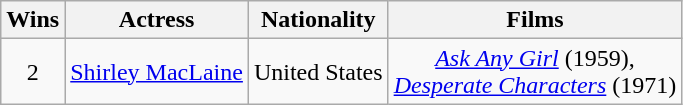<table class="wikitable" style="text-align:center;">
<tr>
<th scope="col">Wins</th>
<th scope="col">Actress</th>
<th scope="col">Nationality</th>
<th scope="col">Films</th>
</tr>
<tr>
<td>2</td>
<td><a href='#'>Shirley MacLaine</a></td>
<td>United States</td>
<td><em><a href='#'>Ask Any Girl</a></em> (1959), <br> <em><a href='#'>Desperate Characters</a></em> (1971)</td>
</tr>
</table>
